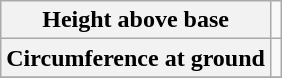<table class="wikitable">
<tr>
<th>Height above base</th>
<td></td>
</tr>
<tr>
<th>Circumference at ground</th>
<td></td>
</tr>
<tr>
</tr>
</table>
